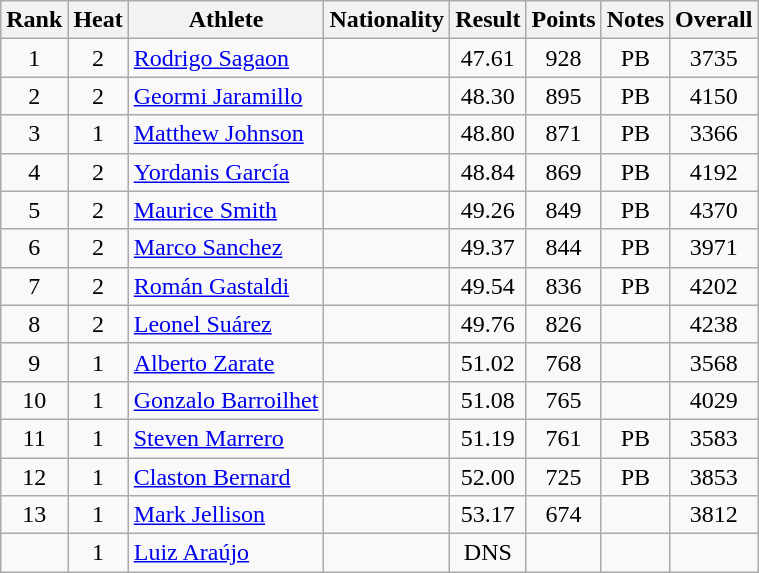<table class="wikitable sortable" style="text-align:center">
<tr>
<th>Rank</th>
<th>Heat</th>
<th>Athlete</th>
<th>Nationality</th>
<th>Result</th>
<th>Points</th>
<th>Notes</th>
<th>Overall</th>
</tr>
<tr>
<td>1</td>
<td>2</td>
<td align=left><a href='#'>Rodrigo Sagaon</a></td>
<td align=left></td>
<td>47.61</td>
<td>928</td>
<td>PB</td>
<td>3735</td>
</tr>
<tr>
<td>2</td>
<td>2</td>
<td align=left><a href='#'>Geormi Jaramillo</a></td>
<td align=left></td>
<td>48.30</td>
<td>895</td>
<td>PB</td>
<td>4150</td>
</tr>
<tr>
<td>3</td>
<td>1</td>
<td align=left><a href='#'>Matthew Johnson</a></td>
<td align=left></td>
<td>48.80</td>
<td>871</td>
<td>PB</td>
<td>3366</td>
</tr>
<tr>
<td>4</td>
<td>2</td>
<td align=left><a href='#'>Yordanis García</a></td>
<td align=left></td>
<td>48.84</td>
<td>869</td>
<td>PB</td>
<td>4192</td>
</tr>
<tr>
<td>5</td>
<td>2</td>
<td align=left><a href='#'>Maurice Smith</a></td>
<td align=left></td>
<td>49.26</td>
<td>849</td>
<td>PB</td>
<td>4370</td>
</tr>
<tr>
<td>6</td>
<td>2</td>
<td align=left><a href='#'>Marco Sanchez</a></td>
<td align=left></td>
<td>49.37</td>
<td>844</td>
<td>PB</td>
<td>3971</td>
</tr>
<tr>
<td>7</td>
<td>2</td>
<td align=left><a href='#'>Román Gastaldi</a></td>
<td align=left></td>
<td>49.54</td>
<td>836</td>
<td>PB</td>
<td>4202</td>
</tr>
<tr>
<td>8</td>
<td>2</td>
<td align=left><a href='#'>Leonel Suárez</a></td>
<td align=left></td>
<td>49.76</td>
<td>826</td>
<td></td>
<td>4238</td>
</tr>
<tr>
<td>9</td>
<td>1</td>
<td align=left><a href='#'>Alberto Zarate</a></td>
<td align=left></td>
<td>51.02</td>
<td>768</td>
<td></td>
<td>3568</td>
</tr>
<tr>
<td>10</td>
<td>1</td>
<td align=left><a href='#'>Gonzalo Barroilhet</a></td>
<td align=left></td>
<td>51.08</td>
<td>765</td>
<td></td>
<td>4029</td>
</tr>
<tr>
<td>11</td>
<td>1</td>
<td align=left><a href='#'>Steven Marrero</a></td>
<td align=left></td>
<td>51.19</td>
<td>761</td>
<td>PB</td>
<td>3583</td>
</tr>
<tr>
<td>12</td>
<td>1</td>
<td align=left><a href='#'>Claston Bernard</a></td>
<td align=left></td>
<td>52.00</td>
<td>725</td>
<td>PB</td>
<td>3853</td>
</tr>
<tr>
<td>13</td>
<td>1</td>
<td align=left><a href='#'>Mark Jellison</a></td>
<td align=left></td>
<td>53.17</td>
<td>674</td>
<td></td>
<td>3812</td>
</tr>
<tr>
<td></td>
<td>1</td>
<td align=left><a href='#'>Luiz Araújo</a></td>
<td align=left></td>
<td>DNS</td>
<td></td>
<td></td>
<td></td>
</tr>
</table>
